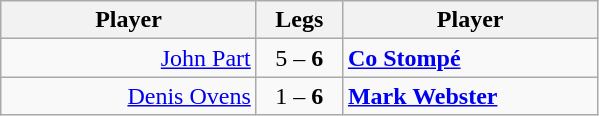<table class=wikitable style="text-align:center">
<tr>
<th width=163>Player</th>
<th width=50>Legs</th>
<th width=163>Player</th>
</tr>
<tr align=left>
<td align=right><a href='#'>John Part</a> </td>
<td align=center>5 – <strong>6</strong></td>
<td> <strong><a href='#'>Co Stompé</a></strong></td>
</tr>
<tr align=left>
<td align=right><a href='#'>Denis Ovens</a> </td>
<td align=center>1 – <strong>6</strong></td>
<td> <strong><a href='#'>Mark Webster</a></strong></td>
</tr>
</table>
